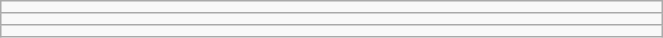<table class="wikitable" style=" text-align:center; font-size:110%;" width="35%">
<tr>
<td></td>
</tr>
<tr>
<td></td>
</tr>
<tr>
<td></td>
</tr>
</table>
